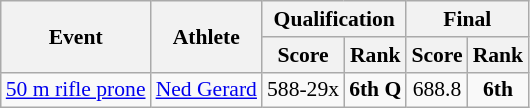<table class="wikitable" style="font-size:90%">
<tr>
<th rowspan="2">Event</th>
<th rowspan="2">Athlete</th>
<th colspan="2">Qualification</th>
<th colspan="2">Final</th>
</tr>
<tr>
<th>Score</th>
<th>Rank</th>
<th>Score</th>
<th>Rank</th>
</tr>
<tr>
<td><a href='#'>50 m rifle prone</a></td>
<td><a href='#'>Ned Gerard</a></td>
<td align=center>588-29x</td>
<td align=center><strong>6th Q</strong></td>
<td align=center>688.8</td>
<td align=center><strong>6th</strong></td>
</tr>
</table>
